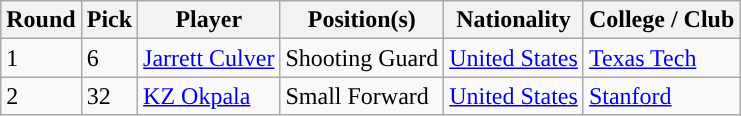<table class="wikitable sortable sortable">
<tr>
<th>Round</th>
<th>Pick</th>
<th>Player</th>
<th>Position(s)</th>
<th>Nationality</th>
<th>College / Club</th>
</tr>
<tr>
<td>1</td>
<td>6</td>
<td><a href='#'>Jarrett Culver</a></td>
<td>Shooting Guard</td>
<td> <a href='#'>United States</a></td>
<td><a href='#'>Texas Tech</a></td>
</tr>
<tr>
<td>2</td>
<td>32</td>
<td><a href='#'>KZ Okpala</a></td>
<td>Small Forward</td>
<td> <a href='#'>United States</a></td>
<td><a href='#'>Stanford</a></td>
</tr>
</table>
